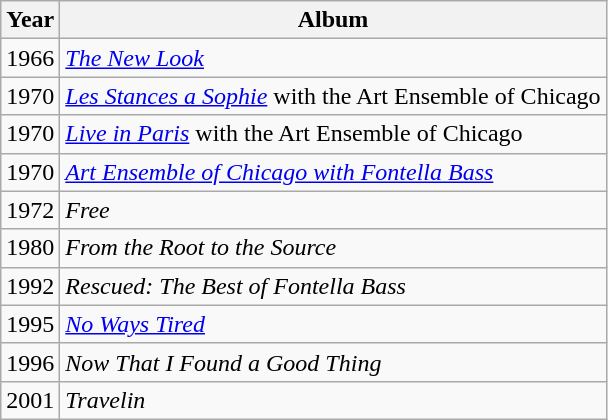<table class="wikitable">
<tr>
<th>Year</th>
<th>Album</th>
</tr>
<tr>
<td>1966</td>
<td><em><a href='#'>The New Look</a></em></td>
</tr>
<tr>
<td>1970</td>
<td><em><a href='#'>Les Stances a Sophie</a></em> with the Art Ensemble of Chicago</td>
</tr>
<tr>
<td>1970</td>
<td><em><a href='#'>Live in Paris</a></em> with the Art Ensemble of Chicago</td>
</tr>
<tr>
<td>1970</td>
<td><em><a href='#'>Art Ensemble of Chicago with Fontella Bass</a></em></td>
</tr>
<tr>
<td>1972</td>
<td><em>Free</em></td>
</tr>
<tr>
<td>1980</td>
<td><em>From the Root to the Source</em></td>
</tr>
<tr>
<td>1992</td>
<td><em>Rescued: The Best of Fontella Bass</em></td>
</tr>
<tr>
<td>1995</td>
<td><em><a href='#'>No Ways Tired</a></em></td>
</tr>
<tr>
<td>1996</td>
<td><em>Now That I Found a Good Thing</em></td>
</tr>
<tr>
<td>2001</td>
<td><em>Travelin</em></td>
</tr>
</table>
